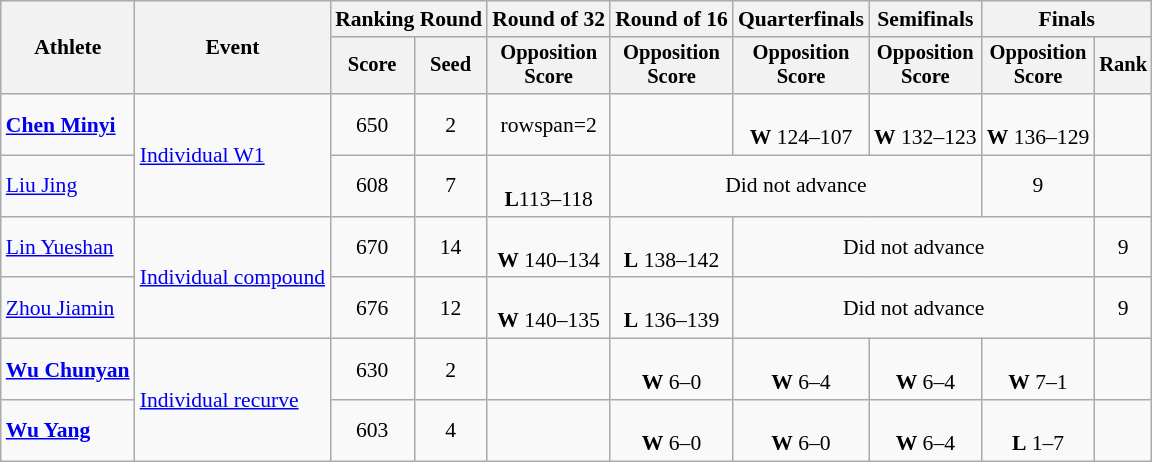<table class="wikitable" style="text-align: center; font-size:90%">
<tr>
<th rowspan="2">Athlete</th>
<th rowspan="2">Event</th>
<th colspan="2">Ranking Round</th>
<th>Round of 32</th>
<th>Round of 16</th>
<th>Quarterfinals</th>
<th>Semifinals</th>
<th colspan="2">Finals</th>
</tr>
<tr style="font-size:95%">
<th>Score</th>
<th>Seed</th>
<th>Opposition<br>Score</th>
<th>Opposition<br>Score</th>
<th>Opposition<br>Score</th>
<th>Opposition<br>Score</th>
<th>Opposition<br>Score</th>
<th>Rank</th>
</tr>
<tr align=center>
<td align=left><strong><a href='#'>Chen Minyi</a></strong></td>
<td align=left rowspan=2><a href='#'>Individual W1</a></td>
<td>650</td>
<td>2</td>
<td>rowspan=2 </td>
<td></td>
<td><br><strong>W</strong> 124–107</td>
<td><br><strong>W</strong> 132–123</td>
<td><br><strong>W</strong> 136–129</td>
<td></td>
</tr>
<tr align=center>
<td align=left><a href='#'>Liu Jing</a></td>
<td>608</td>
<td>7</td>
<td><br><strong>L</strong>113–118</td>
<td colspan=3>Did not advance</td>
<td>9</td>
</tr>
<tr align=center>
<td align=left><a href='#'>Lin Yueshan</a></td>
<td align=left rowspan=2><a href='#'>Individual compound</a></td>
<td>670</td>
<td>14</td>
<td><br><strong>W</strong> 140–134</td>
<td><br><strong>L</strong> 138–142</td>
<td colspan=3>Did not advance</td>
<td>9</td>
</tr>
<tr>
<td align=left><a href='#'>Zhou Jiamin</a></td>
<td>676</td>
<td>12</td>
<td><br><strong>W</strong> 140–135</td>
<td><br><strong>L</strong> 136–139</td>
<td colspan=3>Did not advance</td>
<td>9</td>
</tr>
<tr>
<td align=left><strong><a href='#'>Wu Chunyan</a></strong></td>
<td align=left rowspan=2><a href='#'>Individual recurve</a></td>
<td>630</td>
<td>2</td>
<td></td>
<td><br><strong>W</strong> 6–0</td>
<td><br><strong>W</strong> 6–4</td>
<td><br><strong>W</strong> 6–4</td>
<td><br><strong>W</strong> 7–1</td>
<td></td>
</tr>
<tr>
<td align=left><strong><a href='#'>Wu Yang</a> </strong></td>
<td>603</td>
<td>4</td>
<td></td>
<td><br><strong>W</strong> 6–0</td>
<td><br><strong>W</strong> 6–0</td>
<td><br><strong>W</strong> 6–4</td>
<td><br><strong>L</strong> 1–7</td>
<td></td>
</tr>
</table>
